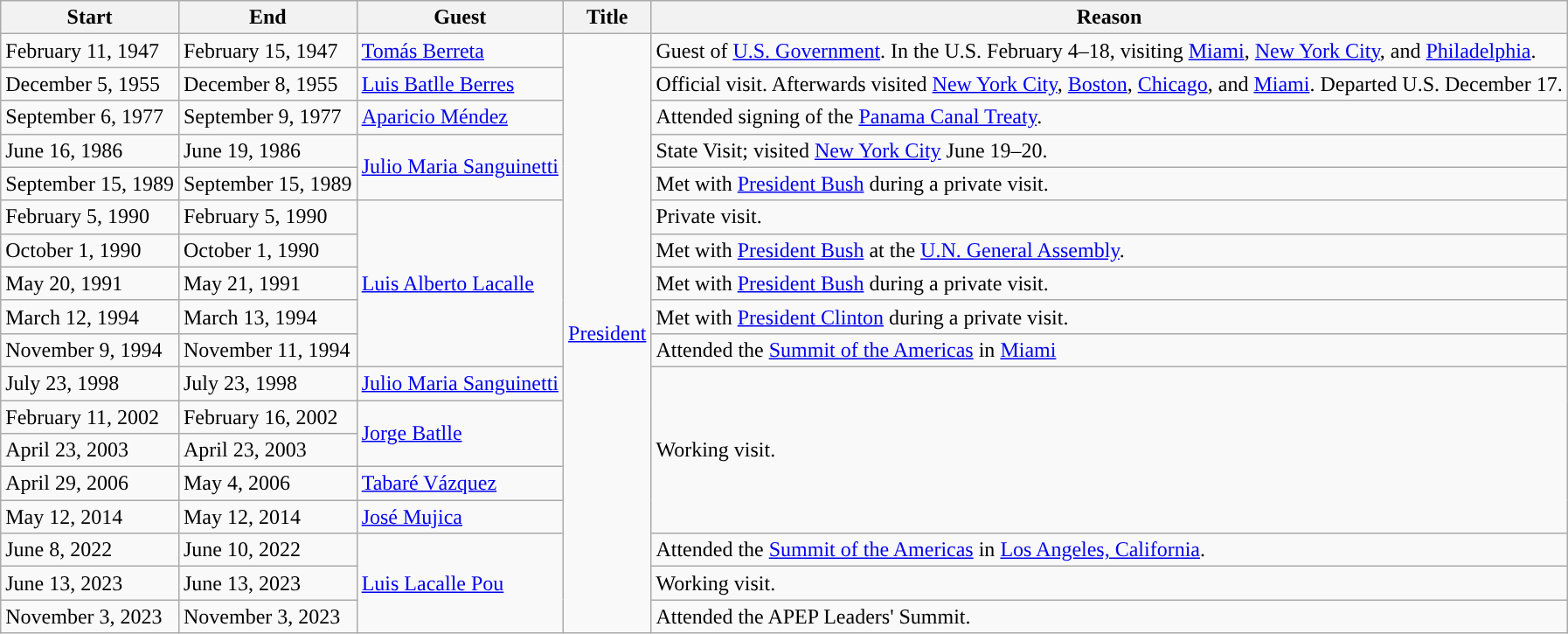<table class="wikitable sortable">
<tr>
<th>Start</th>
<th>End</th>
<th>Guest</th>
<th>Title</th>
<th>Reason</th>
</tr>
<tr>
<td>February 11, 1947</td>
<td>February 15, 1947</td>
<td><a href='#'>Tomás Berreta</a></td>
<td rowspan=19><a href='#'>President</a></td>
<td>Guest of <a href='#'>U.S. Government</a>. In the U.S. February 4–18, visiting <a href='#'>Miami</a>, <a href='#'>New York City</a>, and <a href='#'>Philadelphia</a>.</td>
</tr>
<tr>
<td>December 5, 1955</td>
<td>December 8, 1955</td>
<td><a href='#'>Luis Batlle Berres</a></td>
<td>Official visit. Afterwards visited <a href='#'>New York City</a>, <a href='#'>Boston</a>, <a href='#'>Chicago</a>, and <a href='#'>Miami</a>. Departed U.S. December 17.</td>
</tr>
<tr>
<td>September 6, 1977</td>
<td>September 9, 1977</td>
<td><a href='#'>Aparicio Méndez</a></td>
<td>Attended signing of the <a href='#'>Panama Canal Treaty</a>.</td>
</tr>
<tr>
<td>June 16, 1986</td>
<td>June 19, 1986</td>
<td rowspan=2><a href='#'>Julio Maria Sanguinetti</a></td>
<td>State Visit; visited <a href='#'>New York City</a> June 19–20.</td>
</tr>
<tr>
<td>September 15, 1989</td>
<td>September 15, 1989</td>
<td>Met with <a href='#'>President Bush</a> during a private visit.</td>
</tr>
<tr>
<td>February 5, 1990</td>
<td>February 5, 1990</td>
<td rowspan=5><a href='#'>Luis Alberto Lacalle</a></td>
<td>Private visit.</td>
</tr>
<tr>
<td>October 1, 1990</td>
<td>October 1, 1990</td>
<td>Met with <a href='#'>President Bush</a> at the <a href='#'>U.N. General Assembly</a>.</td>
</tr>
<tr>
<td>May 20, 1991</td>
<td>May 21, 1991</td>
<td>Met with <a href='#'>President Bush</a> during a private visit.</td>
</tr>
<tr>
<td>March 12, 1994</td>
<td>March 13, 1994</td>
<td>Met with <a href='#'>President Clinton</a> during a private visit.</td>
</tr>
<tr>
<td>November 9, 1994</td>
<td>November 11, 1994</td>
<td>Attended the <a href='#'>Summit of the Americas</a> in <a href='#'>Miami</a></td>
</tr>
<tr>
<td>July 23, 1998</td>
<td>July 23, 1998</td>
<td><a href='#'>Julio Maria Sanguinetti</a></td>
<td rowspan=5>Working visit.</td>
</tr>
<tr>
<td>February 11, 2002</td>
<td>February 16, 2002</td>
<td rowspan=2><a href='#'>Jorge Batlle</a></td>
</tr>
<tr>
<td>April 23, 2003</td>
<td>April 23, 2003</td>
</tr>
<tr>
<td>April 29, 2006</td>
<td>May 4, 2006</td>
<td><a href='#'>Tabaré Vázquez</a></td>
</tr>
<tr>
<td>May 12, 2014</td>
<td>May 12, 2014</td>
<td><a href='#'>José Mujica</a></td>
</tr>
<tr>
<td>June 8, 2022</td>
<td>June 10, 2022</td>
<td rowspan=3><a href='#'>Luis Lacalle Pou</a></td>
<td>Attended the <a href='#'>Summit of the Americas</a> in <a href='#'>Los Angeles, California</a>.</td>
</tr>
<tr>
<td>June 13, 2023</td>
<td>June 13, 2023</td>
<td>Working visit.</td>
</tr>
<tr>
<td>November 3, 2023</td>
<td>November 3, 2023</td>
<td>Attended the APEP Leaders' Summit.</td>
</tr>
</table>
